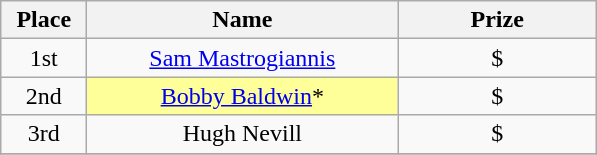<table class="wikitable">
<tr>
<th width="50">Place</th>
<th width="200">Name</th>
<th width="125">Prize</th>
</tr>
<tr>
<td align = "center">1st</td>
<td align = "center"><a href='#'>Sam Mastrogiannis</a></td>
<td align = "center">$</td>
</tr>
<tr>
<td align = "center">2nd</td>
<td align = "center" bgcolor="#FFFF99"><a href='#'>Bobby Baldwin</a>*</td>
<td align = "center">$</td>
</tr>
<tr>
<td align = "center">3rd</td>
<td align = "center">Hugh Nevill</td>
<td align = "center">$</td>
</tr>
<tr>
</tr>
</table>
